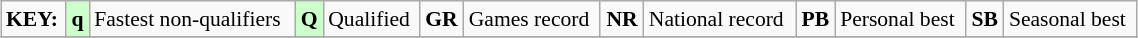<table class="wikitable" style="margin:0.5em auto; font-size:90%;position:relative;" width=60%>
<tr>
<td><strong>KEY:</strong></td>
<td bgcolor=ccffcc align=center><strong>q</strong></td>
<td>Fastest non-qualifiers</td>
<td bgcolor=ccffcc align=center><strong>Q</strong></td>
<td>Qualified</td>
<td align=center><strong>GR</strong></td>
<td>Games record</td>
<td align=center><strong>NR</strong></td>
<td>National record</td>
<td align=center><strong>PB</strong></td>
<td>Personal best</td>
<td align=center><strong>SB</strong></td>
<td>Seasonal best</td>
</tr>
<tr>
</tr>
</table>
